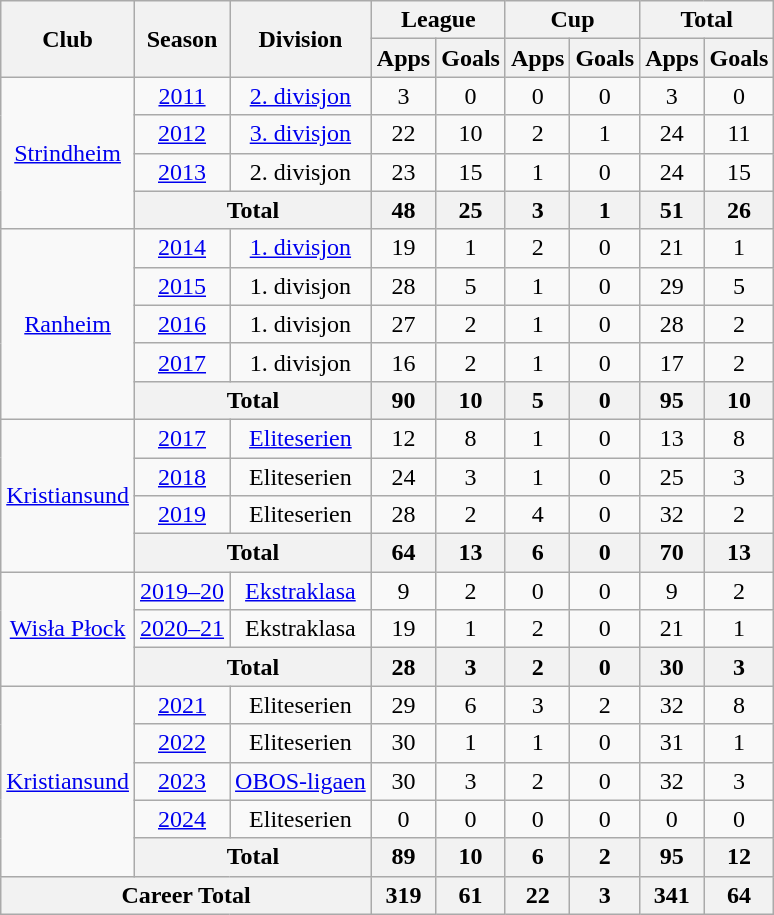<table class="wikitable" style="text-align: center;">
<tr>
<th rowspan="2">Club</th>
<th rowspan="2">Season</th>
<th rowspan="2">Division</th>
<th colspan="2">League</th>
<th colspan="2">Cup</th>
<th colspan="2">Total</th>
</tr>
<tr>
<th>Apps</th>
<th>Goals</th>
<th>Apps</th>
<th>Goals</th>
<th>Apps</th>
<th>Goals</th>
</tr>
<tr>
<td rowspan="4" valign="center"><a href='#'>Strindheim</a></td>
<td><a href='#'>2011</a></td>
<td><a href='#'>2. divisjon</a></td>
<td>3</td>
<td>0</td>
<td>0</td>
<td>0</td>
<td>3</td>
<td>0</td>
</tr>
<tr>
<td><a href='#'>2012</a></td>
<td><a href='#'>3. divisjon</a></td>
<td>22</td>
<td>10</td>
<td>2</td>
<td>1</td>
<td>24</td>
<td>11</td>
</tr>
<tr>
<td><a href='#'>2013</a></td>
<td>2. divisjon</td>
<td>23</td>
<td>15</td>
<td>1</td>
<td>0</td>
<td>24</td>
<td>15</td>
</tr>
<tr>
<th colspan="2">Total</th>
<th>48</th>
<th>25</th>
<th>3</th>
<th>1</th>
<th>51</th>
<th>26</th>
</tr>
<tr>
<td rowspan="5" valign="center"><a href='#'>Ranheim</a></td>
<td><a href='#'>2014</a></td>
<td><a href='#'>1. divisjon</a></td>
<td>19</td>
<td>1</td>
<td>2</td>
<td>0</td>
<td>21</td>
<td>1</td>
</tr>
<tr>
<td><a href='#'>2015</a></td>
<td>1. divisjon</td>
<td>28</td>
<td>5</td>
<td>1</td>
<td>0</td>
<td>29</td>
<td>5</td>
</tr>
<tr>
<td><a href='#'>2016</a></td>
<td>1. divisjon</td>
<td>27</td>
<td>2</td>
<td>1</td>
<td>0</td>
<td>28</td>
<td>2</td>
</tr>
<tr>
<td><a href='#'>2017</a></td>
<td>1. divisjon</td>
<td>16</td>
<td>2</td>
<td>1</td>
<td>0</td>
<td>17</td>
<td>2</td>
</tr>
<tr>
<th colspan="2">Total</th>
<th>90</th>
<th>10</th>
<th>5</th>
<th>0</th>
<th>95</th>
<th>10</th>
</tr>
<tr>
<td rowspan="4" valign="center"><a href='#'>Kristiansund</a></td>
<td><a href='#'>2017</a></td>
<td><a href='#'>Eliteserien</a></td>
<td>12</td>
<td>8</td>
<td>1</td>
<td>0</td>
<td>13</td>
<td>8</td>
</tr>
<tr>
<td><a href='#'>2018</a></td>
<td>Eliteserien</td>
<td>24</td>
<td>3</td>
<td>1</td>
<td>0</td>
<td>25</td>
<td>3</td>
</tr>
<tr>
<td><a href='#'>2019</a></td>
<td>Eliteserien</td>
<td>28</td>
<td>2</td>
<td>4</td>
<td>0</td>
<td>32</td>
<td>2</td>
</tr>
<tr>
<th colspan="2">Total</th>
<th>64</th>
<th>13</th>
<th>6</th>
<th>0</th>
<th>70</th>
<th>13</th>
</tr>
<tr>
<td rowspan="3" valign="center"><a href='#'>Wisła Płock</a></td>
<td><a href='#'>2019–20</a></td>
<td><a href='#'>Ekstraklasa</a></td>
<td>9</td>
<td>2</td>
<td>0</td>
<td>0</td>
<td>9</td>
<td>2</td>
</tr>
<tr>
<td><a href='#'>2020–21</a></td>
<td>Ekstraklasa</td>
<td>19</td>
<td>1</td>
<td>2</td>
<td>0</td>
<td>21</td>
<td>1</td>
</tr>
<tr>
<th colspan="2">Total</th>
<th>28</th>
<th>3</th>
<th>2</th>
<th>0</th>
<th>30</th>
<th>3</th>
</tr>
<tr>
<td rowspan="5" valign="center"><a href='#'>Kristiansund</a></td>
<td><a href='#'>2021</a></td>
<td>Eliteserien</td>
<td>29</td>
<td>6</td>
<td>3</td>
<td>2</td>
<td>32</td>
<td>8</td>
</tr>
<tr>
<td><a href='#'>2022</a></td>
<td>Eliteserien</td>
<td>30</td>
<td>1</td>
<td>1</td>
<td>0</td>
<td>31</td>
<td>1</td>
</tr>
<tr>
<td><a href='#'>2023</a></td>
<td><a href='#'>OBOS-ligaen</a></td>
<td>30</td>
<td>3</td>
<td>2</td>
<td>0</td>
<td>32</td>
<td>3</td>
</tr>
<tr>
<td><a href='#'>2024</a></td>
<td>Eliteserien</td>
<td>0</td>
<td>0</td>
<td>0</td>
<td>0</td>
<td>0</td>
<td>0</td>
</tr>
<tr>
<th colspan="2">Total</th>
<th>89</th>
<th>10</th>
<th>6</th>
<th>2</th>
<th>95</th>
<th>12</th>
</tr>
<tr>
<th colspan="3">Career Total</th>
<th>319</th>
<th>61</th>
<th>22</th>
<th>3</th>
<th>341</th>
<th>64</th>
</tr>
</table>
